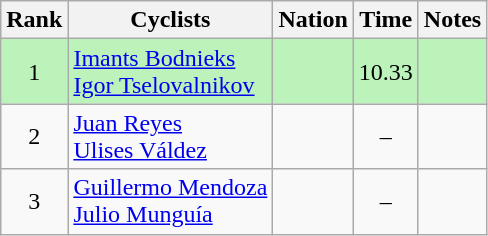<table class="wikitable sortable" style="text-align:center">
<tr>
<th>Rank</th>
<th>Cyclists</th>
<th>Nation</th>
<th>Time</th>
<th>Notes</th>
</tr>
<tr bgcolor=bbf3bb>
<td>1</td>
<td align=left><a href='#'>Imants Bodnieks</a><br><a href='#'>Igor Tselovalnikov</a></td>
<td align=left></td>
<td>10.33</td>
<td></td>
</tr>
<tr>
<td>2</td>
<td align=left><a href='#'>Juan Reyes</a><br><a href='#'>Ulises Váldez</a></td>
<td align=left></td>
<td>–</td>
<td></td>
</tr>
<tr>
<td>3</td>
<td align=left><a href='#'>Guillermo Mendoza</a><br><a href='#'>Julio Munguía</a></td>
<td align=left></td>
<td>–</td>
<td></td>
</tr>
</table>
